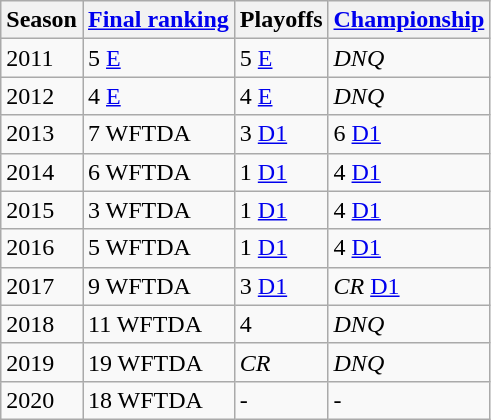<table class=wikitable sortable>
<tr>
<th>Season</th>
<th><a href='#'>Final ranking</a></th>
<th>Playoffs</th>
<th><a href='#'>Championship</a></th>
</tr>
<tr>
<td>2011</td>
<td>5 <a href='#'>E</a></td>
<td>5 <a href='#'>E</a></td>
<td><em>DNQ</em></td>
</tr>
<tr>
<td>2012</td>
<td>4 <a href='#'>E</a></td>
<td>4 <a href='#'>E</a></td>
<td><em>DNQ</em></td>
</tr>
<tr>
<td>2013</td>
<td>7 WFTDA</td>
<td>3 <a href='#'>D1</a></td>
<td>6 <a href='#'>D1</a></td>
</tr>
<tr>
<td>2014</td>
<td>6 WFTDA</td>
<td>1 <a href='#'>D1</a></td>
<td>4 <a href='#'>D1</a></td>
</tr>
<tr>
<td>2015</td>
<td>3 WFTDA</td>
<td>1 <a href='#'>D1</a></td>
<td>4 <a href='#'>D1</a></td>
</tr>
<tr>
<td>2016</td>
<td>5 WFTDA</td>
<td>1 <a href='#'>D1</a></td>
<td>4 <a href='#'>D1</a></td>
</tr>
<tr>
<td>2017</td>
<td>9 WFTDA</td>
<td>3 <a href='#'>D1</a></td>
<td><em>CR</em> <a href='#'>D1</a></td>
</tr>
<tr>
<td>2018</td>
<td>11 WFTDA</td>
<td>4</td>
<td><em>DNQ</em></td>
</tr>
<tr>
<td>2019</td>
<td>19 WFTDA</td>
<td><em>CR</em></td>
<td><em>DNQ</em></td>
</tr>
<tr>
<td>2020</td>
<td>18 WFTDA</td>
<td>-</td>
<td>-</td>
</tr>
</table>
